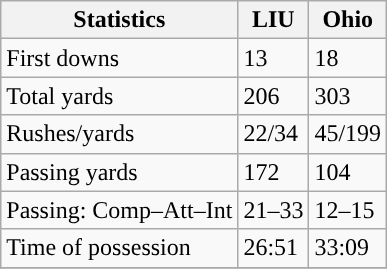<table class="wikitable" style="float: left;">
<tr>
<th>Statistics</th>
<th>LIU</th>
<th>Ohio</th>
</tr>
<tr>
<td>First downs</td>
<td>13</td>
<td>18</td>
</tr>
<tr>
<td>Total yards</td>
<td>206</td>
<td>303</td>
</tr>
<tr>
<td>Rushes/yards</td>
<td>22/34</td>
<td>45/199</td>
</tr>
<tr>
<td>Passing yards</td>
<td>172</td>
<td>104</td>
</tr>
<tr>
<td>Passing: Comp–Att–Int</td>
<td>21–33</td>
<td>12–15</td>
</tr>
<tr>
<td>Time of possession</td>
<td>26:51</td>
<td>33:09</td>
</tr>
<tr>
</tr>
</table>
